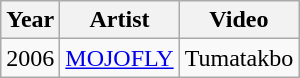<table class="wikitable">
<tr>
<th>Year</th>
<th>Artist</th>
<th>Video</th>
</tr>
<tr>
<td>2006</td>
<td><a href='#'>MOJOFLY</a></td>
<td>Tumatakbo</td>
</tr>
</table>
